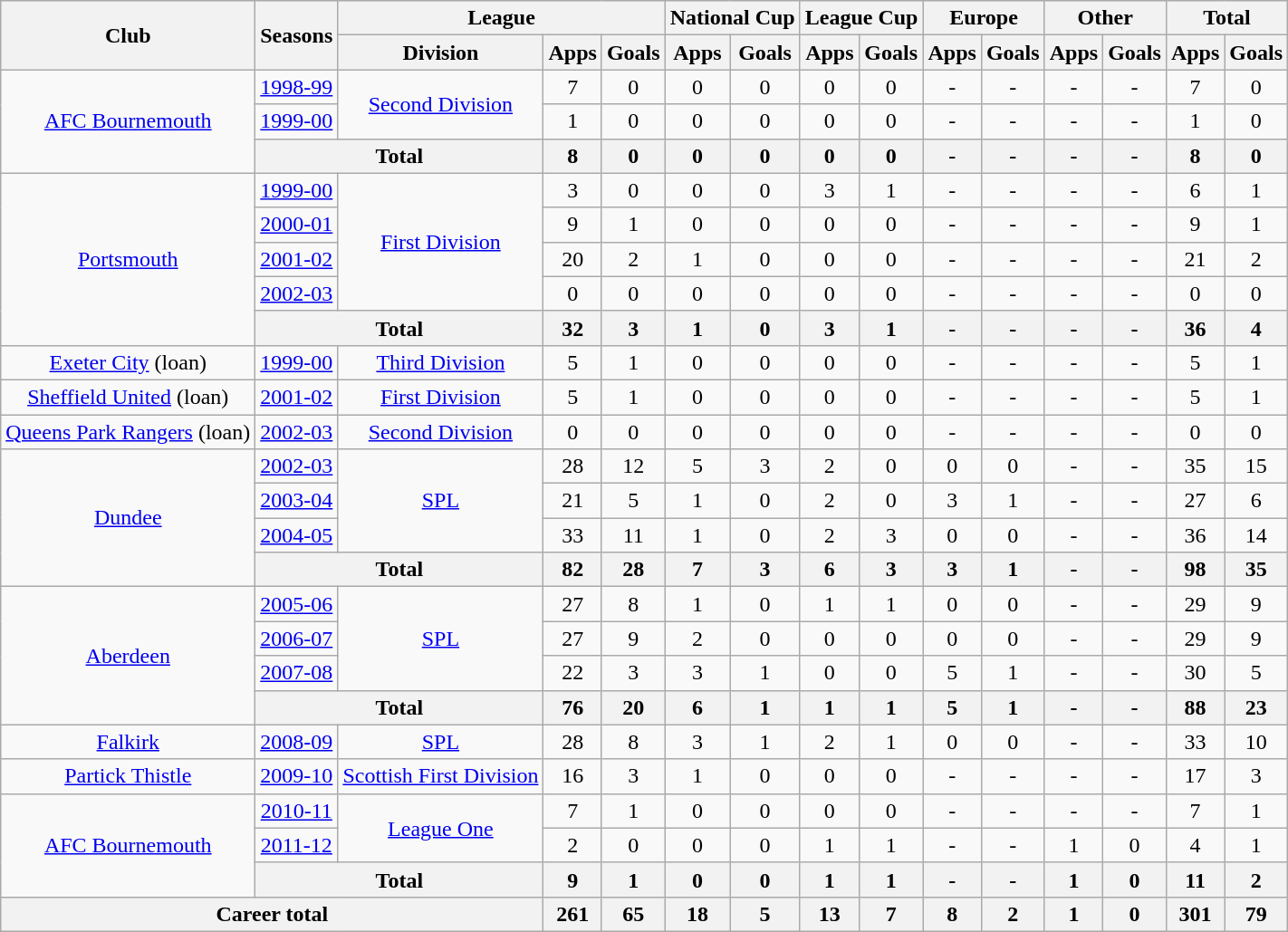<table class="wikitable" style="text-align:center">
<tr>
<th rowspan="2">Club</th>
<th rowspan="2">Seasons</th>
<th colspan="3">League</th>
<th colspan="2">National Cup</th>
<th colspan="2">League Cup</th>
<th colspan="2">Europe</th>
<th colspan="2">Other</th>
<th colspan="2">Total</th>
</tr>
<tr>
<th>Division</th>
<th>Apps</th>
<th>Goals</th>
<th>Apps</th>
<th>Goals</th>
<th>Apps</th>
<th>Goals</th>
<th>Apps</th>
<th>Goals</th>
<th>Apps</th>
<th>Goals</th>
<th>Apps</th>
<th>Goals</th>
</tr>
<tr>
<td rowspan="3"><a href='#'>AFC Bournemouth</a></td>
<td><a href='#'>1998-99</a></td>
<td rowspan="2"><a href='#'>Second Division</a></td>
<td>7</td>
<td>0</td>
<td>0</td>
<td>0</td>
<td>0</td>
<td>0</td>
<td>-</td>
<td>-</td>
<td>-</td>
<td>-</td>
<td>7</td>
<td>0</td>
</tr>
<tr>
<td><a href='#'>1999-00</a></td>
<td>1</td>
<td>0</td>
<td>0</td>
<td>0</td>
<td>0</td>
<td>0</td>
<td>-</td>
<td>-</td>
<td>-</td>
<td>-</td>
<td>1</td>
<td>0</td>
</tr>
<tr>
<th colspan="2">Total</th>
<th>8</th>
<th>0</th>
<th>0</th>
<th>0</th>
<th>0</th>
<th>0</th>
<th>-</th>
<th>-</th>
<th>-</th>
<th>-</th>
<th>8</th>
<th>0</th>
</tr>
<tr>
<td rowspan="5"><a href='#'>Portsmouth</a></td>
<td><a href='#'>1999-00</a></td>
<td rowspan="4"><a href='#'>First Division</a></td>
<td>3</td>
<td>0</td>
<td>0</td>
<td>0</td>
<td>3</td>
<td>1</td>
<td>-</td>
<td>-</td>
<td>-</td>
<td>-</td>
<td>6</td>
<td>1</td>
</tr>
<tr>
<td><a href='#'>2000-01</a></td>
<td>9</td>
<td>1</td>
<td>0</td>
<td>0</td>
<td>0</td>
<td>0</td>
<td>-</td>
<td>-</td>
<td>-</td>
<td>-</td>
<td>9</td>
<td>1</td>
</tr>
<tr>
<td><a href='#'>2001-02</a></td>
<td>20</td>
<td>2</td>
<td>1</td>
<td>0</td>
<td>0</td>
<td>0</td>
<td>-</td>
<td>-</td>
<td>-</td>
<td>-</td>
<td>21</td>
<td>2</td>
</tr>
<tr>
<td><a href='#'>2002-03</a></td>
<td>0</td>
<td>0</td>
<td>0</td>
<td>0</td>
<td>0</td>
<td>0</td>
<td>-</td>
<td>-</td>
<td>-</td>
<td>-</td>
<td>0</td>
<td>0</td>
</tr>
<tr>
<th colspan="2">Total</th>
<th>32</th>
<th>3</th>
<th>1</th>
<th>0</th>
<th>3</th>
<th>1</th>
<th>-</th>
<th>-</th>
<th>-</th>
<th>-</th>
<th>36</th>
<th>4</th>
</tr>
<tr>
<td><a href='#'>Exeter City</a> (loan)</td>
<td><a href='#'>1999-00</a></td>
<td><a href='#'>Third Division</a></td>
<td>5</td>
<td>1</td>
<td>0</td>
<td>0</td>
<td>0</td>
<td>0</td>
<td>-</td>
<td>-</td>
<td>-</td>
<td>-</td>
<td>5</td>
<td>1</td>
</tr>
<tr>
<td><a href='#'>Sheffield United</a> (loan)</td>
<td><a href='#'>2001-02</a></td>
<td><a href='#'>First Division</a></td>
<td>5</td>
<td>1</td>
<td>0</td>
<td>0</td>
<td>0</td>
<td>0</td>
<td>-</td>
<td>-</td>
<td>-</td>
<td>-</td>
<td>5</td>
<td>1</td>
</tr>
<tr>
<td><a href='#'>Queens Park Rangers</a> (loan)</td>
<td><a href='#'>2002-03</a></td>
<td><a href='#'>Second Division</a></td>
<td>0</td>
<td>0</td>
<td>0</td>
<td>0</td>
<td>0</td>
<td>0</td>
<td>-</td>
<td>-</td>
<td>-</td>
<td>-</td>
<td>0</td>
<td>0</td>
</tr>
<tr>
<td rowspan="4"><a href='#'>Dundee</a></td>
<td><a href='#'>2002-03</a></td>
<td rowspan="3"><a href='#'>SPL</a></td>
<td>28</td>
<td>12</td>
<td>5</td>
<td>3</td>
<td>2</td>
<td>0</td>
<td>0</td>
<td>0</td>
<td>-</td>
<td>-</td>
<td>35</td>
<td>15</td>
</tr>
<tr>
<td><a href='#'>2003-04</a></td>
<td>21</td>
<td>5</td>
<td>1</td>
<td>0</td>
<td>2</td>
<td>0</td>
<td>3</td>
<td>1</td>
<td>-</td>
<td>-</td>
<td>27</td>
<td>6</td>
</tr>
<tr>
<td><a href='#'>2004-05</a></td>
<td>33</td>
<td>11</td>
<td>1</td>
<td>0</td>
<td>2</td>
<td>3</td>
<td>0</td>
<td>0</td>
<td>-</td>
<td>-</td>
<td>36</td>
<td>14</td>
</tr>
<tr>
<th colspan="2">Total</th>
<th>82</th>
<th>28</th>
<th>7</th>
<th>3</th>
<th>6</th>
<th>3</th>
<th>3</th>
<th>1</th>
<th>-</th>
<th>-</th>
<th>98</th>
<th>35</th>
</tr>
<tr>
<td rowspan="4"><a href='#'>Aberdeen</a></td>
<td><a href='#'>2005-06</a></td>
<td rowspan="3"><a href='#'>SPL</a></td>
<td>27</td>
<td>8</td>
<td>1</td>
<td>0</td>
<td>1</td>
<td>1</td>
<td>0</td>
<td>0</td>
<td>-</td>
<td>-</td>
<td>29</td>
<td>9</td>
</tr>
<tr>
<td><a href='#'>2006-07</a></td>
<td>27</td>
<td>9</td>
<td>2</td>
<td>0</td>
<td>0</td>
<td>0</td>
<td>0</td>
<td>0</td>
<td>-</td>
<td>-</td>
<td>29</td>
<td>9</td>
</tr>
<tr>
<td><a href='#'>2007-08</a></td>
<td>22</td>
<td>3</td>
<td>3</td>
<td>1</td>
<td>0</td>
<td>0</td>
<td>5</td>
<td>1</td>
<td>-</td>
<td>-</td>
<td>30</td>
<td>5</td>
</tr>
<tr>
<th colspan="2">Total</th>
<th>76</th>
<th>20</th>
<th>6</th>
<th>1</th>
<th>1</th>
<th>1</th>
<th>5</th>
<th>1</th>
<th>-</th>
<th>-</th>
<th>88</th>
<th>23</th>
</tr>
<tr>
<td><a href='#'>Falkirk</a></td>
<td><a href='#'>2008-09</a></td>
<td><a href='#'>SPL</a></td>
<td>28</td>
<td>8</td>
<td>3</td>
<td>1</td>
<td>2</td>
<td>1</td>
<td>0</td>
<td>0</td>
<td>-</td>
<td>-</td>
<td>33</td>
<td>10</td>
</tr>
<tr>
<td><a href='#'>Partick Thistle</a></td>
<td><a href='#'>2009-10</a></td>
<td><a href='#'>Scottish First Division</a></td>
<td>16</td>
<td>3</td>
<td>1</td>
<td>0</td>
<td>0</td>
<td>0</td>
<td>-</td>
<td>-</td>
<td>-</td>
<td>-</td>
<td>17</td>
<td>3</td>
</tr>
<tr>
<td rowspan="3"><a href='#'>AFC Bournemouth</a></td>
<td><a href='#'>2010-11</a></td>
<td rowspan="2"><a href='#'>League One</a></td>
<td>7</td>
<td>1</td>
<td>0</td>
<td>0</td>
<td>0</td>
<td>0</td>
<td>-</td>
<td>-</td>
<td>-</td>
<td>-</td>
<td>7</td>
<td>1</td>
</tr>
<tr>
<td><a href='#'>2011-12</a></td>
<td>2</td>
<td>0</td>
<td>0</td>
<td>0</td>
<td>1</td>
<td>1</td>
<td>-</td>
<td>-</td>
<td>1</td>
<td>0</td>
<td>4</td>
<td>1</td>
</tr>
<tr>
<th colspan="2">Total</th>
<th>9</th>
<th>1</th>
<th>0</th>
<th>0</th>
<th>1</th>
<th>1</th>
<th>-</th>
<th>-</th>
<th>1</th>
<th>0</th>
<th>11</th>
<th>2</th>
</tr>
<tr>
<th colspan="3">Career total</th>
<th>261</th>
<th>65</th>
<th>18</th>
<th>5</th>
<th>13</th>
<th>7</th>
<th>8</th>
<th>2</th>
<th>1</th>
<th>0</th>
<th>301</th>
<th>79</th>
</tr>
</table>
